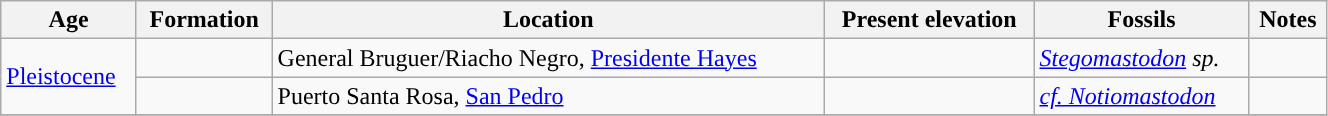<table class="wikitable sortable" style="width: 70%;">
<tr>
<th>Age</th>
<th>Formation</th>
<th>Location</th>
<th>Present elevation</th>
<th>Fossils</th>
<th class="unsortable">Notes</th>
</tr>
<tr>
<td rowspan=2 style="background-color: "><a href='#'>Pleistocene</a></td>
<td></td>
<td>General Bruguer/Riacho Negro, <a href='#'>Presidente Hayes</a></td>
<td></td>
<td><em><a href='#'>Stegomastodon</a> sp.</em></td>
<td></td>
</tr>
<tr>
<td></td>
<td>Puerto Santa Rosa, <a href='#'>San Pedro</a></td>
<td></td>
<td><em><a href='#'>cf. Notiomastodon</a></em></td>
<td></td>
</tr>
<tr>
</tr>
</table>
